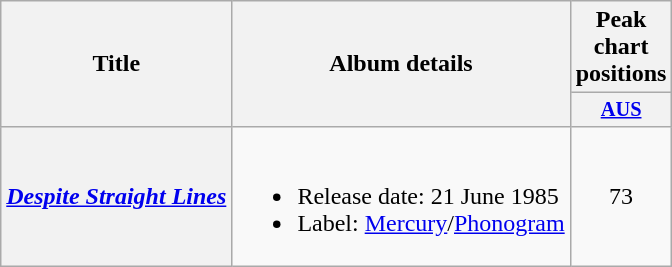<table class="wikitable plainrowheaders">
<tr>
<th rowspan="2">Title</th>
<th rowspan="2">Album details</th>
<th>Peak chart positions</th>
</tr>
<tr>
<th style="width:3em;font-size:85%;"><a href='#'>AUS</a><br></th>
</tr>
<tr>
<th scope="row"><em><a href='#'>Despite Straight Lines</a></em></th>
<td><br><ul><li>Release date: 21 June 1985</li><li>Label: <a href='#'>Mercury</a>/<a href='#'>Phonogram</a></li></ul></td>
<td style="text-align:center;">73</td>
</tr>
</table>
